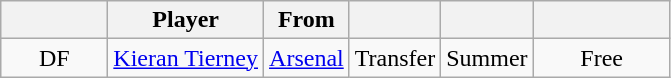<table class="wikitable sortable" style="text-align:center;">
<tr>
<th style="width:64px;"></th>
<th>Player</th>
<th>From</th>
<th></th>
<th></th>
<th style="width:84px;"></th>
</tr>
<tr>
<td>DF</td>
<td align="left"> <a href='#'>Kieran Tierney</a></td>
<td style="text-align:left"> <a href='#'>Arsenal</a></td>
<td>Transfer</td>
<td>Summer</td>
<td>Free</td>
</tr>
</table>
